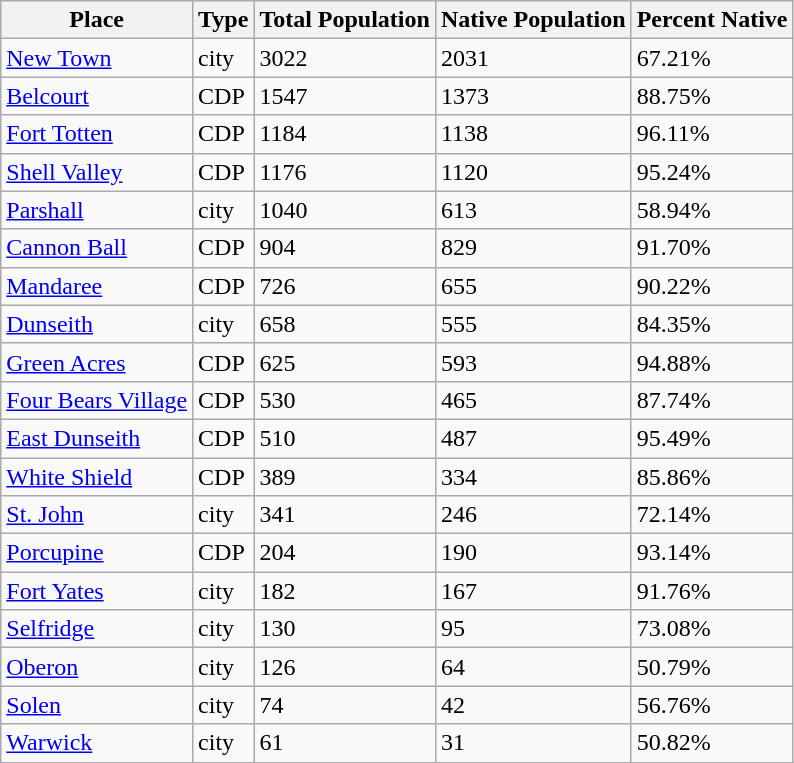<table class="wikitable sortable">
<tr>
<th>Place</th>
<th>Type</th>
<th>Total Population</th>
<th>Native Population</th>
<th>Percent Native</th>
</tr>
<tr>
<td><a href='#'>New Town</a></td>
<td>city</td>
<td>3022</td>
<td>2031</td>
<td>67.21%</td>
</tr>
<tr>
<td><a href='#'>Belcourt</a></td>
<td>CDP</td>
<td>1547</td>
<td>1373</td>
<td>88.75%</td>
</tr>
<tr>
<td><a href='#'>Fort Totten</a></td>
<td>CDP</td>
<td>1184</td>
<td>1138</td>
<td>96.11%</td>
</tr>
<tr>
<td><a href='#'>Shell Valley</a></td>
<td>CDP</td>
<td>1176</td>
<td>1120</td>
<td>95.24%</td>
</tr>
<tr>
<td><a href='#'>Parshall</a></td>
<td>city</td>
<td>1040</td>
<td>613</td>
<td>58.94%</td>
</tr>
<tr>
<td><a href='#'>Cannon Ball</a></td>
<td>CDP</td>
<td>904</td>
<td>829</td>
<td>91.70%</td>
</tr>
<tr>
<td><a href='#'>Mandaree</a></td>
<td>CDP</td>
<td>726</td>
<td>655</td>
<td>90.22%</td>
</tr>
<tr>
<td><a href='#'>Dunseith</a></td>
<td>city</td>
<td>658</td>
<td>555</td>
<td>84.35%</td>
</tr>
<tr>
<td><a href='#'>Green Acres</a></td>
<td>CDP</td>
<td>625</td>
<td>593</td>
<td>94.88%</td>
</tr>
<tr>
<td><a href='#'>Four Bears Village</a></td>
<td>CDP</td>
<td>530</td>
<td>465</td>
<td>87.74%</td>
</tr>
<tr>
<td><a href='#'>East Dunseith</a></td>
<td>CDP</td>
<td>510</td>
<td>487</td>
<td>95.49%</td>
</tr>
<tr>
<td><a href='#'>White Shield</a></td>
<td>CDP</td>
<td>389</td>
<td>334</td>
<td>85.86%</td>
</tr>
<tr>
<td><a href='#'>St. John</a></td>
<td>city</td>
<td>341</td>
<td>246</td>
<td>72.14%</td>
</tr>
<tr>
<td><a href='#'>Porcupine</a></td>
<td>CDP</td>
<td>204</td>
<td>190</td>
<td>93.14%</td>
</tr>
<tr>
<td><a href='#'>Fort Yates</a></td>
<td>city</td>
<td>182</td>
<td>167</td>
<td>91.76%</td>
</tr>
<tr>
<td><a href='#'>Selfridge</a></td>
<td>city</td>
<td>130</td>
<td>95</td>
<td>73.08%</td>
</tr>
<tr>
<td><a href='#'>Oberon</a></td>
<td>city</td>
<td>126</td>
<td>64</td>
<td>50.79%</td>
</tr>
<tr>
<td><a href='#'>Solen</a></td>
<td>city</td>
<td>74</td>
<td>42</td>
<td>56.76%</td>
</tr>
<tr>
<td><a href='#'>Warwick</a></td>
<td>city</td>
<td>61</td>
<td>31</td>
<td>50.82%</td>
</tr>
</table>
